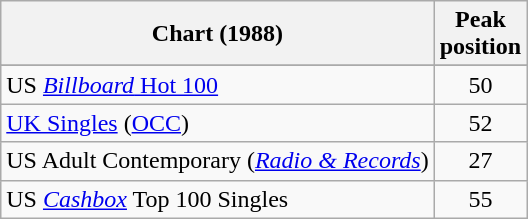<table class="wikitable sortable">
<tr>
<th align="left">Chart (1988)</th>
<th align="left">Peak<br>position</th>
</tr>
<tr>
</tr>
<tr>
</tr>
<tr>
<td align="left">US <a href='#'><em>Billboard</em> Hot 100</a></td>
<td align="center">50</td>
</tr>
<tr>
<td align="left"><a href='#'>UK Singles</a> (<a href='#'>OCC</a>)</td>
<td align="center">52</td>
</tr>
<tr>
<td align="left">US Adult Contemporary (<em><a href='#'>Radio & Records</a></em>)</td>
<td align="center">27</td>
</tr>
<tr>
<td align="left">US <em><a href='#'>Cashbox</a></em> Top 100 Singles</td>
<td align="center">55</td>
</tr>
</table>
